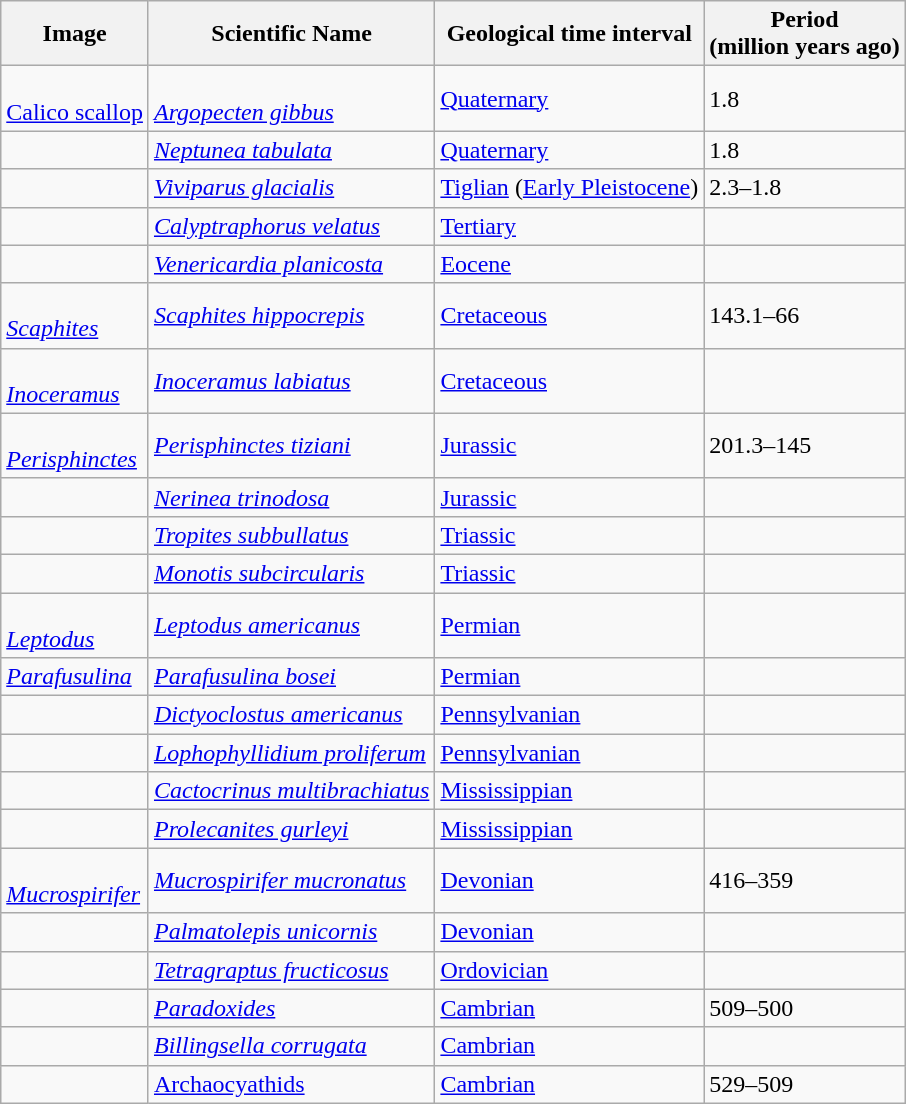<table class="wikitable" align="center">
<tr>
<th>Image</th>
<th>Scientific Name</th>
<th>Geological time interval</th>
<th>Period<br>(million years ago)</th>
</tr>
<tr>
<td><br><a href='#'>Calico scallop</a></td>
<td><br><em><a href='#'>Argopecten gibbus</a></em></td>
<td><a href='#'>Quaternary</a></td>
<td>1.8</td>
</tr>
<tr>
<td></td>
<td><em><a href='#'>Neptunea tabulata</a></em></td>
<td><a href='#'>Quaternary</a></td>
<td>1.8</td>
</tr>
<tr>
<td></td>
<td><em><a href='#'>Viviparus glacialis</a></em></td>
<td><a href='#'>Tiglian</a> (<a href='#'>Early Pleistocene</a>)</td>
<td>2.3–1.8</td>
</tr>
<tr>
<td></td>
<td><em><a href='#'>Calyptraphorus velatus</a></em></td>
<td><a href='#'>Tertiary</a></td>
<td></td>
</tr>
<tr>
<td></td>
<td><em><a href='#'>Venericardia planicosta</a></em></td>
<td><a href='#'>Eocene</a></td>
<td></td>
</tr>
<tr>
<td><br><em><a href='#'>Scaphites</a></em></td>
<td><em><a href='#'>Scaphites hippocrepis</a></em></td>
<td><a href='#'>Cretaceous</a></td>
<td>143.1–66</td>
</tr>
<tr>
<td><br><em><a href='#'>Inoceramus</a></em></td>
<td><em><a href='#'>Inoceramus labiatus</a></em></td>
<td><a href='#'>Cretaceous</a></td>
<td></td>
</tr>
<tr>
<td><br><em><a href='#'>Perisphinctes</a></em></td>
<td><em><a href='#'>Perisphinctes tiziani</a></em></td>
<td><a href='#'>Jurassic</a></td>
<td>201.3–145</td>
</tr>
<tr>
<td></td>
<td><em><a href='#'>Nerinea trinodosa</a></em></td>
<td><a href='#'>Jurassic</a></td>
<td></td>
</tr>
<tr>
<td></td>
<td><em><a href='#'>Tropites subbullatus</a></em></td>
<td><a href='#'>Triassic</a></td>
<td></td>
</tr>
<tr>
<td></td>
<td><em><a href='#'>Monotis subcircularis</a></em></td>
<td><a href='#'>Triassic</a></td>
<td></td>
</tr>
<tr>
<td><br><em><a href='#'>Leptodus</a></em></td>
<td><em><a href='#'>Leptodus americanus</a></em></td>
<td><a href='#'>Permian</a></td>
<td></td>
</tr>
<tr>
<td><em><a href='#'>Parafusulina</a></em></td>
<td><em><a href='#'>Parafusulina bosei</a></em></td>
<td><a href='#'>Permian</a></td>
<td></td>
</tr>
<tr>
<td></td>
<td><em><a href='#'>Dictyoclostus americanus</a></em></td>
<td><a href='#'>Pennsylvanian</a></td>
<td></td>
</tr>
<tr>
<td></td>
<td><em><a href='#'>Lophophyllidium proliferum</a></em></td>
<td><a href='#'>Pennsylvanian</a></td>
<td></td>
</tr>
<tr>
<td></td>
<td><em><a href='#'>Cactocrinus multibrachiatus</a></em></td>
<td><a href='#'>Mississippian</a></td>
<td></td>
</tr>
<tr>
<td></td>
<td><em><a href='#'>Prolecanites gurleyi</a></em></td>
<td><a href='#'>Mississippian</a></td>
<td></td>
</tr>
<tr>
<td><br><em><a href='#'>Mucrospirifer</a></em></td>
<td><em><a href='#'>Mucrospirifer mucronatus</a></em></td>
<td><a href='#'>Devonian</a></td>
<td>416–359</td>
</tr>
<tr>
<td></td>
<td><em><a href='#'>Palmatolepis unicornis</a></em></td>
<td><a href='#'>Devonian</a></td>
<td></td>
</tr>
<tr>
<td></td>
<td><em><a href='#'>Tetragraptus fructicosus</a></em></td>
<td><a href='#'>Ordovician</a></td>
<td></td>
</tr>
<tr>
<td></td>
<td><em><a href='#'>Paradoxides</a></em></td>
<td><a href='#'>Cambrian</a></td>
<td>509–500</td>
</tr>
<tr>
<td></td>
<td><em><a href='#'>Billingsella corrugata</a></em></td>
<td><a href='#'>Cambrian</a></td>
<td></td>
</tr>
<tr>
<td></td>
<td><a href='#'>Archaocyathids</a></td>
<td><a href='#'>Cambrian</a></td>
<td>529–509</td>
</tr>
</table>
